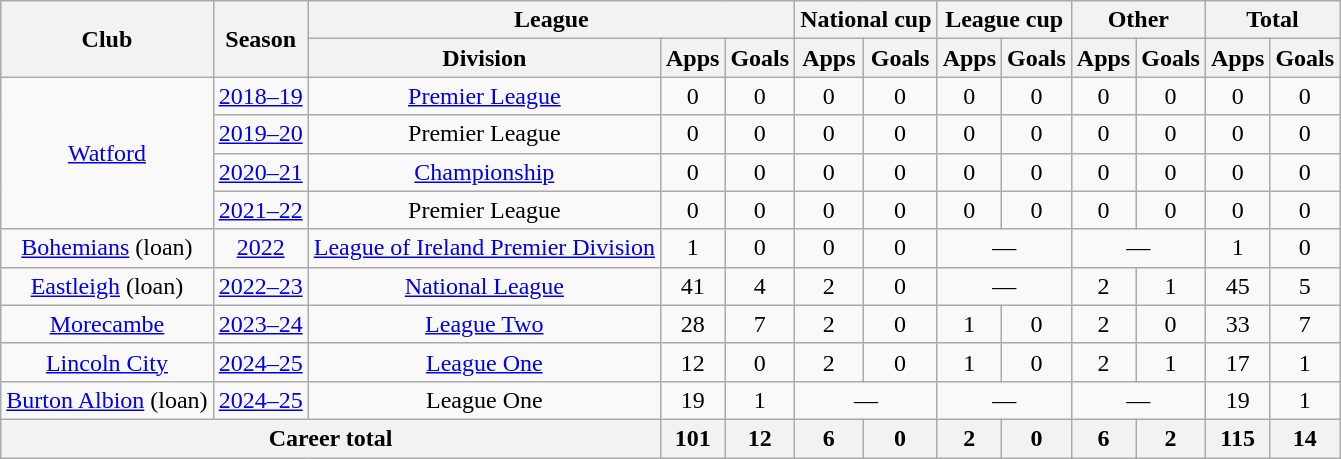<table class="wikitable" style="text-align:center">
<tr>
<th rowspan="2">Club</th>
<th rowspan="2">Season</th>
<th colspan="3">League</th>
<th colspan="2">National cup</th>
<th colspan="2">League cup</th>
<th colspan="2">Other</th>
<th colspan="2">Total</th>
</tr>
<tr>
<th>Division</th>
<th>Apps</th>
<th>Goals</th>
<th>Apps</th>
<th>Goals</th>
<th>Apps</th>
<th>Goals</th>
<th>Apps</th>
<th>Goals</th>
<th>Apps</th>
<th>Goals</th>
</tr>
<tr>
<td rowspan="4"><a href='#'>Watford</a></td>
<td><a href='#'>2018–19</a></td>
<td><a href='#'>Premier League</a></td>
<td>0</td>
<td>0</td>
<td>0</td>
<td>0</td>
<td>0</td>
<td>0</td>
<td>0</td>
<td>0</td>
<td>0</td>
<td>0</td>
</tr>
<tr>
<td><a href='#'>2019–20</a></td>
<td>Premier League</td>
<td>0</td>
<td>0</td>
<td>0</td>
<td>0</td>
<td>0</td>
<td>0</td>
<td>0</td>
<td>0</td>
<td>0</td>
<td>0</td>
</tr>
<tr>
<td><a href='#'>2020–21</a></td>
<td><a href='#'>Championship</a></td>
<td>0</td>
<td>0</td>
<td>0</td>
<td>0</td>
<td>0</td>
<td>0</td>
<td>0</td>
<td>0</td>
<td>0</td>
<td>0</td>
</tr>
<tr>
<td><a href='#'>2021–22</a></td>
<td>Premier League</td>
<td>0</td>
<td>0</td>
<td>0</td>
<td>0</td>
<td>0</td>
<td>0</td>
<td>0</td>
<td>0</td>
<td>0</td>
<td>0</td>
</tr>
<tr>
<td><a href='#'>Bohemians</a> (loan)</td>
<td><a href='#'>2022</a></td>
<td><a href='#'>League of Ireland Premier Division</a></td>
<td>1</td>
<td>0</td>
<td>0</td>
<td>0</td>
<td colspan="2">—</td>
<td colspan="2">—</td>
<td>1</td>
<td>0</td>
</tr>
<tr>
<td><a href='#'>Eastleigh</a> (loan)</td>
<td><a href='#'>2022–23</a></td>
<td><a href='#'>National League</a></td>
<td>41</td>
<td>4</td>
<td>2</td>
<td>0</td>
<td colspan="2">—</td>
<td>2</td>
<td>1</td>
<td>45</td>
<td>5</td>
</tr>
<tr>
<td><a href='#'>Morecambe</a></td>
<td><a href='#'>2023–24</a></td>
<td><a href='#'>League Two</a></td>
<td>28</td>
<td>7</td>
<td>2</td>
<td>0</td>
<td>1</td>
<td>0</td>
<td>2</td>
<td>0</td>
<td>33</td>
<td>7</td>
</tr>
<tr>
<td><a href='#'>Lincoln City</a></td>
<td><a href='#'>2024–25</a></td>
<td><a href='#'>League One</a></td>
<td>12</td>
<td>0</td>
<td>2</td>
<td>0</td>
<td>1</td>
<td>0</td>
<td>2</td>
<td>1</td>
<td>17</td>
<td>1</td>
</tr>
<tr>
<td><a href='#'>Burton Albion</a> (loan)</td>
<td><a href='#'>2024–25</a></td>
<td>League One</td>
<td>19</td>
<td>1</td>
<td colspan="2">—</td>
<td colspan="2">—</td>
<td colspan="2">—</td>
<td>19</td>
<td>1</td>
</tr>
<tr>
<th colspan="3">Career total</th>
<th>101</th>
<th>12</th>
<th>6</th>
<th>0</th>
<th>2</th>
<th>0</th>
<th>6</th>
<th>2</th>
<th>115</th>
<th>14</th>
</tr>
</table>
